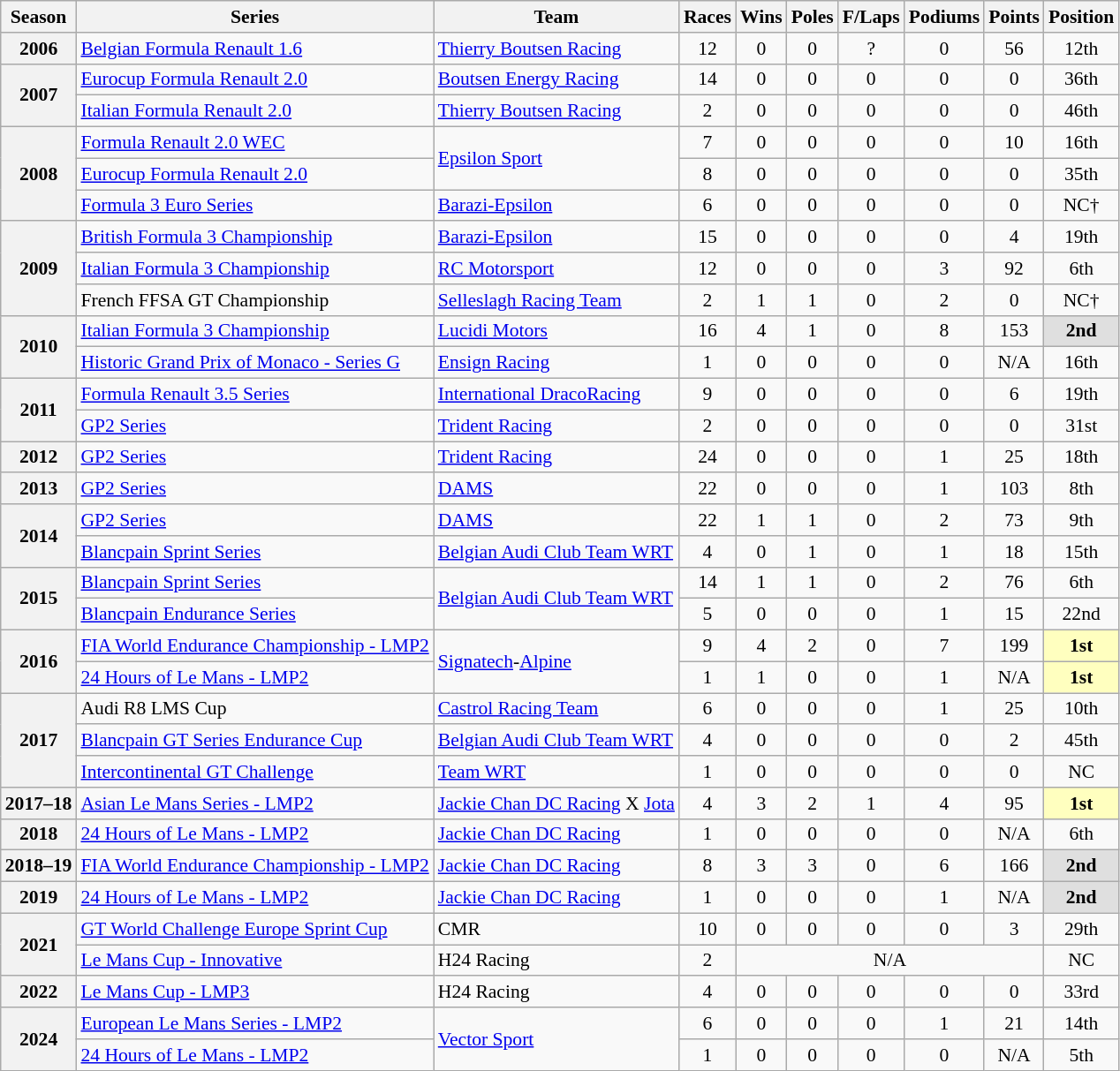<table class="wikitable" style="font-size: 90%; text-align:center">
<tr>
<th>Season</th>
<th>Series</th>
<th>Team</th>
<th>Races</th>
<th>Wins</th>
<th>Poles</th>
<th>F/Laps</th>
<th>Podiums</th>
<th>Points</th>
<th>Position</th>
</tr>
<tr>
<th>2006</th>
<td align=left><a href='#'>Belgian Formula Renault 1.6</a></td>
<td align=left><a href='#'>Thierry Boutsen Racing</a></td>
<td>12</td>
<td>0</td>
<td>0</td>
<td>?</td>
<td>0</td>
<td>56</td>
<td>12th</td>
</tr>
<tr>
<th rowspan=2>2007</th>
<td align=left><a href='#'>Eurocup Formula Renault 2.0</a></td>
<td align=left><a href='#'>Boutsen Energy Racing</a></td>
<td>14</td>
<td>0</td>
<td>0</td>
<td>0</td>
<td>0</td>
<td>0</td>
<td>36th</td>
</tr>
<tr>
<td align=left><a href='#'>Italian Formula Renault 2.0</a></td>
<td align=left><a href='#'>Thierry Boutsen Racing</a></td>
<td>2</td>
<td>0</td>
<td>0</td>
<td>0</td>
<td>0</td>
<td>0</td>
<td>46th</td>
</tr>
<tr>
<th rowspan=3>2008</th>
<td align=left><a href='#'>Formula Renault 2.0 WEC</a></td>
<td align=left rowspan=2><a href='#'>Epsilon Sport</a></td>
<td>7</td>
<td>0</td>
<td>0</td>
<td>0</td>
<td>0</td>
<td>10</td>
<td>16th</td>
</tr>
<tr>
<td align=left><a href='#'>Eurocup Formula Renault 2.0</a></td>
<td>8</td>
<td>0</td>
<td>0</td>
<td>0</td>
<td>0</td>
<td>0</td>
<td>35th</td>
</tr>
<tr>
<td align=left><a href='#'>Formula 3 Euro Series</a></td>
<td align=left><a href='#'>Barazi-Epsilon</a></td>
<td>6</td>
<td>0</td>
<td>0</td>
<td>0</td>
<td>0</td>
<td>0</td>
<td>NC†</td>
</tr>
<tr>
<th rowspan=3>2009</th>
<td align=left><a href='#'>British Formula 3 Championship</a></td>
<td align=left><a href='#'>Barazi-Epsilon</a></td>
<td>15</td>
<td>0</td>
<td>0</td>
<td>0</td>
<td>0</td>
<td>4</td>
<td>19th</td>
</tr>
<tr>
<td align=left><a href='#'>Italian Formula 3 Championship</a></td>
<td align=left><a href='#'>RC Motorsport</a></td>
<td>12</td>
<td>0</td>
<td>0</td>
<td>0</td>
<td>3</td>
<td>92</td>
<td>6th</td>
</tr>
<tr>
<td align=left>French FFSA GT Championship</td>
<td align=left><a href='#'>Selleslagh Racing Team</a></td>
<td>2</td>
<td>1</td>
<td>1</td>
<td>0</td>
<td>2</td>
<td>0</td>
<td>NC†</td>
</tr>
<tr>
<th rowspan="2">2010</th>
<td align=left><a href='#'>Italian Formula 3 Championship</a></td>
<td align=left><a href='#'>Lucidi Motors</a></td>
<td>16</td>
<td>4</td>
<td>1</td>
<td>0</td>
<td>8</td>
<td>153</td>
<td style="background:#DFDFDF;"><strong>2nd</strong></td>
</tr>
<tr>
<td align=left><a href='#'>Historic Grand Prix of Monaco - Series G</a></td>
<td align=left><a href='#'>Ensign Racing</a></td>
<td>1</td>
<td>0</td>
<td>0</td>
<td>0</td>
<td>0</td>
<td>N/A</td>
<td>16th</td>
</tr>
<tr>
<th rowspan="2">2011</th>
<td align=left><a href='#'>Formula Renault 3.5 Series</a></td>
<td align=left><a href='#'>International DracoRacing</a></td>
<td>9</td>
<td>0</td>
<td>0</td>
<td>0</td>
<td>0</td>
<td>6</td>
<td>19th</td>
</tr>
<tr>
<td align=left><a href='#'>GP2 Series</a></td>
<td align="left"><a href='#'>Trident Racing</a></td>
<td>2</td>
<td>0</td>
<td>0</td>
<td>0</td>
<td>0</td>
<td>0</td>
<td>31st</td>
</tr>
<tr>
<th>2012</th>
<td align=left><a href='#'>GP2 Series</a></td>
<td align=left><a href='#'>Trident Racing</a></td>
<td>24</td>
<td>0</td>
<td>0</td>
<td>0</td>
<td>1</td>
<td>25</td>
<td>18th</td>
</tr>
<tr>
<th>2013</th>
<td align=left><a href='#'>GP2 Series</a></td>
<td align=left><a href='#'>DAMS</a></td>
<td>22</td>
<td>0</td>
<td>0</td>
<td>0</td>
<td>1</td>
<td>103</td>
<td>8th</td>
</tr>
<tr>
<th rowspan=2>2014</th>
<td align=left><a href='#'>GP2 Series</a></td>
<td align=left><a href='#'>DAMS</a></td>
<td>22</td>
<td>1</td>
<td>1</td>
<td>0</td>
<td>2</td>
<td>73</td>
<td>9th</td>
</tr>
<tr>
<td align=left><a href='#'>Blancpain Sprint Series</a></td>
<td align=left><a href='#'>Belgian Audi Club Team WRT</a></td>
<td>4</td>
<td>0</td>
<td>1</td>
<td>0</td>
<td>1</td>
<td>18</td>
<td>15th</td>
</tr>
<tr>
<th rowspan=2>2015</th>
<td align=left><a href='#'>Blancpain Sprint Series</a></td>
<td align=left rowspan=2><a href='#'>Belgian Audi Club Team WRT</a></td>
<td>14</td>
<td>1</td>
<td>1</td>
<td>0</td>
<td>2</td>
<td>76</td>
<td>6th</td>
</tr>
<tr>
<td align=left><a href='#'>Blancpain Endurance Series</a></td>
<td>5</td>
<td>0</td>
<td>0</td>
<td>0</td>
<td>1</td>
<td>15</td>
<td>22nd</td>
</tr>
<tr>
<th rowspan=2>2016</th>
<td align=left><a href='#'>FIA World Endurance Championship - LMP2</a></td>
<td align=left rowspan=2><a href='#'>Signatech</a>-<a href='#'>Alpine</a></td>
<td>9</td>
<td>4</td>
<td>2</td>
<td>0</td>
<td>7</td>
<td>199</td>
<td style="background:#FFFFBF;"><strong>1st</strong></td>
</tr>
<tr>
<td align=left><a href='#'>24 Hours of Le Mans - LMP2</a></td>
<td>1</td>
<td>1</td>
<td>0</td>
<td>0</td>
<td>1</td>
<td>N/A</td>
<td style="background:#FFFFBF;"><strong>1st</strong></td>
</tr>
<tr>
<th rowspan=3>2017</th>
<td align=left>Audi R8 LMS Cup</td>
<td align=left><a href='#'>Castrol Racing Team</a></td>
<td>6</td>
<td>0</td>
<td>0</td>
<td>0</td>
<td>1</td>
<td>25</td>
<td>10th</td>
</tr>
<tr>
<td align=left><a href='#'>Blancpain GT Series Endurance Cup</a></td>
<td align=left><a href='#'>Belgian Audi Club Team WRT</a></td>
<td>4</td>
<td>0</td>
<td>0</td>
<td>0</td>
<td>0</td>
<td>2</td>
<td>45th</td>
</tr>
<tr>
<td align=left><a href='#'>Intercontinental GT Challenge</a></td>
<td align=left><a href='#'>Team WRT</a></td>
<td>1</td>
<td>0</td>
<td>0</td>
<td>0</td>
<td>0</td>
<td>0</td>
<td>NC</td>
</tr>
<tr>
<th>2017–18</th>
<td align=left><a href='#'>Asian Le Mans Series - LMP2</a></td>
<td align=left><a href='#'>Jackie Chan DC Racing</a> X <a href='#'>Jota</a></td>
<td>4</td>
<td>3</td>
<td>2</td>
<td>1</td>
<td>4</td>
<td>95</td>
<td style="background:#FFFFBF;"><strong>1st</strong></td>
</tr>
<tr>
<th>2018</th>
<td align=left><a href='#'>24 Hours of Le Mans - LMP2</a></td>
<td align=left><a href='#'>Jackie Chan DC Racing</a></td>
<td>1</td>
<td>0</td>
<td>0</td>
<td>0</td>
<td>0</td>
<td>N/A</td>
<td>6th</td>
</tr>
<tr>
<th>2018–19</th>
<td align=left><a href='#'>FIA World Endurance Championship - LMP2</a></td>
<td align=left><a href='#'>Jackie Chan DC Racing</a></td>
<td>8</td>
<td>3</td>
<td>3</td>
<td>0</td>
<td>6</td>
<td>166</td>
<td style="background:#DFDFDF;"><strong>2nd</strong></td>
</tr>
<tr>
<th>2019</th>
<td align=left><a href='#'>24 Hours of Le Mans - LMP2</a></td>
<td align=left><a href='#'>Jackie Chan DC Racing</a></td>
<td>1</td>
<td>0</td>
<td>0</td>
<td>0</td>
<td>1</td>
<td>N/A</td>
<td style="background:#DFDFDF;"><strong>2nd</strong></td>
</tr>
<tr>
<th rowspan=2>2021</th>
<td align=left><a href='#'>GT World Challenge Europe Sprint Cup</a></td>
<td align=left>CMR</td>
<td>10</td>
<td>0</td>
<td>0</td>
<td>0</td>
<td>0</td>
<td>3</td>
<td>29th</td>
</tr>
<tr>
<td align=left><a href='#'>Le Mans Cup - Innovative</a></td>
<td align=left>H24 Racing</td>
<td>2</td>
<td colspan="5">N/A</td>
<td>NC</td>
</tr>
<tr>
<th>2022</th>
<td align=left><a href='#'>Le Mans Cup - LMP3</a></td>
<td align=left>H24 Racing</td>
<td>4</td>
<td>0</td>
<td>0</td>
<td>0</td>
<td>0</td>
<td>0</td>
<td>33rd</td>
</tr>
<tr>
<th rowspan="2">2024</th>
<td align=left><a href='#'>European Le Mans Series - LMP2</a></td>
<td align=left rowspan="2"><a href='#'>Vector Sport</a></td>
<td>6</td>
<td>0</td>
<td>0</td>
<td>0</td>
<td>1</td>
<td>21</td>
<td>14th</td>
</tr>
<tr>
<td align=left><a href='#'>24 Hours of Le Mans - LMP2</a></td>
<td>1</td>
<td>0</td>
<td>0</td>
<td>0</td>
<td>0</td>
<td>N/A</td>
<td>5th</td>
</tr>
</table>
